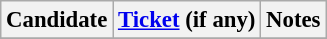<table class="wikitable" style="font-size: 95%">
<tr>
<th>Candidate</th>
<th><a href='#'>Ticket</a> (if any)</th>
<th>Notes</th>
</tr>
<tr>
</tr>
</table>
